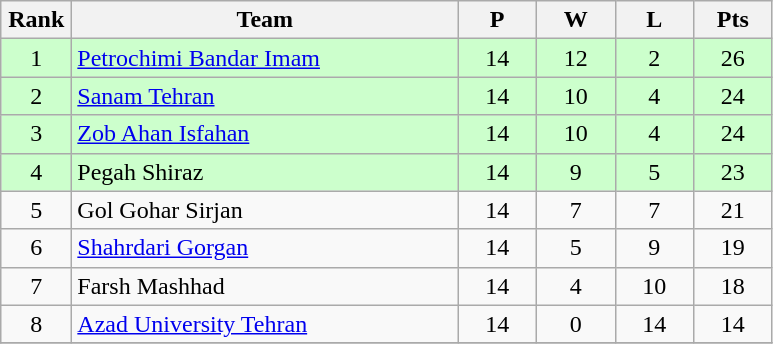<table class="wikitable" style="text-align: center;">
<tr>
<th width=40>Rank</th>
<th width=250>Team</th>
<th width=45>P</th>
<th width=45>W</th>
<th width=45>L</th>
<th width=45>Pts</th>
</tr>
<tr bgcolor=ccffcc>
<td>1</td>
<td align="left"><a href='#'>Petrochimi Bandar Imam</a></td>
<td>14</td>
<td>12</td>
<td>2</td>
<td>26</td>
</tr>
<tr bgcolor=ccffcc>
<td>2</td>
<td align="left"><a href='#'>Sanam Tehran</a></td>
<td>14</td>
<td>10</td>
<td>4</td>
<td>24</td>
</tr>
<tr bgcolor=ccffcc>
<td>3</td>
<td align="left"><a href='#'>Zob Ahan Isfahan</a></td>
<td>14</td>
<td>10</td>
<td>4</td>
<td>24</td>
</tr>
<tr bgcolor=ccffcc>
<td>4</td>
<td align="left">Pegah Shiraz</td>
<td>14</td>
<td>9</td>
<td>5</td>
<td>23</td>
</tr>
<tr>
<td>5</td>
<td align="left">Gol Gohar Sirjan</td>
<td>14</td>
<td>7</td>
<td>7</td>
<td>21</td>
</tr>
<tr>
<td>6</td>
<td align="left"><a href='#'>Shahrdari Gorgan</a></td>
<td>14</td>
<td>5</td>
<td>9</td>
<td>19</td>
</tr>
<tr>
<td>7</td>
<td align="left">Farsh Mashhad</td>
<td>14</td>
<td>4</td>
<td>10</td>
<td>18</td>
</tr>
<tr>
<td>8</td>
<td align="left"><a href='#'>Azad University Tehran</a></td>
<td>14</td>
<td>0</td>
<td>14</td>
<td>14</td>
</tr>
<tr>
</tr>
</table>
